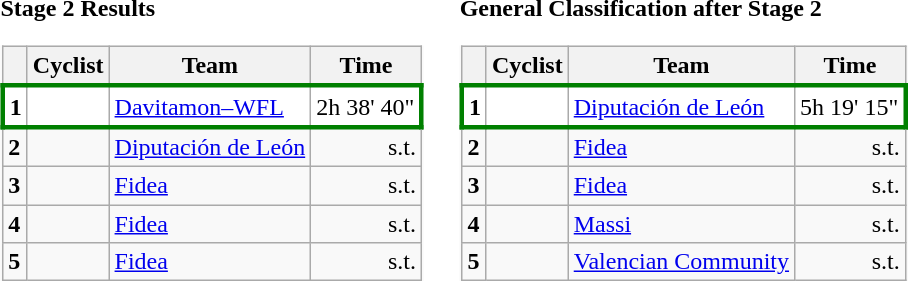<table>
<tr>
<td><strong>Stage 2 Results</strong><br><table class="wikitable">
<tr>
<th></th>
<th>Cyclist</th>
<th>Team</th>
<th>Time</th>
</tr>
<tr style="border:3px solid green; background:white">
<td><strong>1</strong></td>
<td></td>
<td><a href='#'>Davitamon–WFL</a></td>
<td align="right">2h 38' 40"</td>
</tr>
<tr>
<td><strong>2</strong></td>
<td></td>
<td><a href='#'>Diputación de León</a></td>
<td align="right">s.t.</td>
</tr>
<tr>
<td><strong>3</strong></td>
<td></td>
<td><a href='#'>Fidea</a></td>
<td align="right">s.t.</td>
</tr>
<tr>
<td><strong>4</strong></td>
<td></td>
<td><a href='#'>Fidea</a></td>
<td align="right">s.t.</td>
</tr>
<tr>
<td><strong>5</strong></td>
<td></td>
<td><a href='#'>Fidea</a></td>
<td align="right">s.t.</td>
</tr>
</table>
</td>
<td></td>
<td><strong>General Classification after Stage 2</strong><br><table class="wikitable">
<tr>
<th></th>
<th>Cyclist</th>
<th>Team</th>
<th>Time</th>
</tr>
<tr style="border:3px solid green; background:white">
<td><strong>1</strong></td>
<td></td>
<td><a href='#'>Diputación de León</a></td>
<td align="right">5h 19' 15"</td>
</tr>
<tr>
<td><strong>2</strong></td>
<td></td>
<td><a href='#'>Fidea</a></td>
<td align="right">s.t.</td>
</tr>
<tr>
<td><strong>3</strong></td>
<td></td>
<td><a href='#'>Fidea</a></td>
<td align="right">s.t.</td>
</tr>
<tr>
<td><strong>4</strong></td>
<td></td>
<td><a href='#'>Massi</a></td>
<td align="right">s.t.</td>
</tr>
<tr>
<td><strong>5</strong></td>
<td></td>
<td><a href='#'>Valencian Community</a></td>
<td align="right">s.t.</td>
</tr>
</table>
</td>
</tr>
</table>
